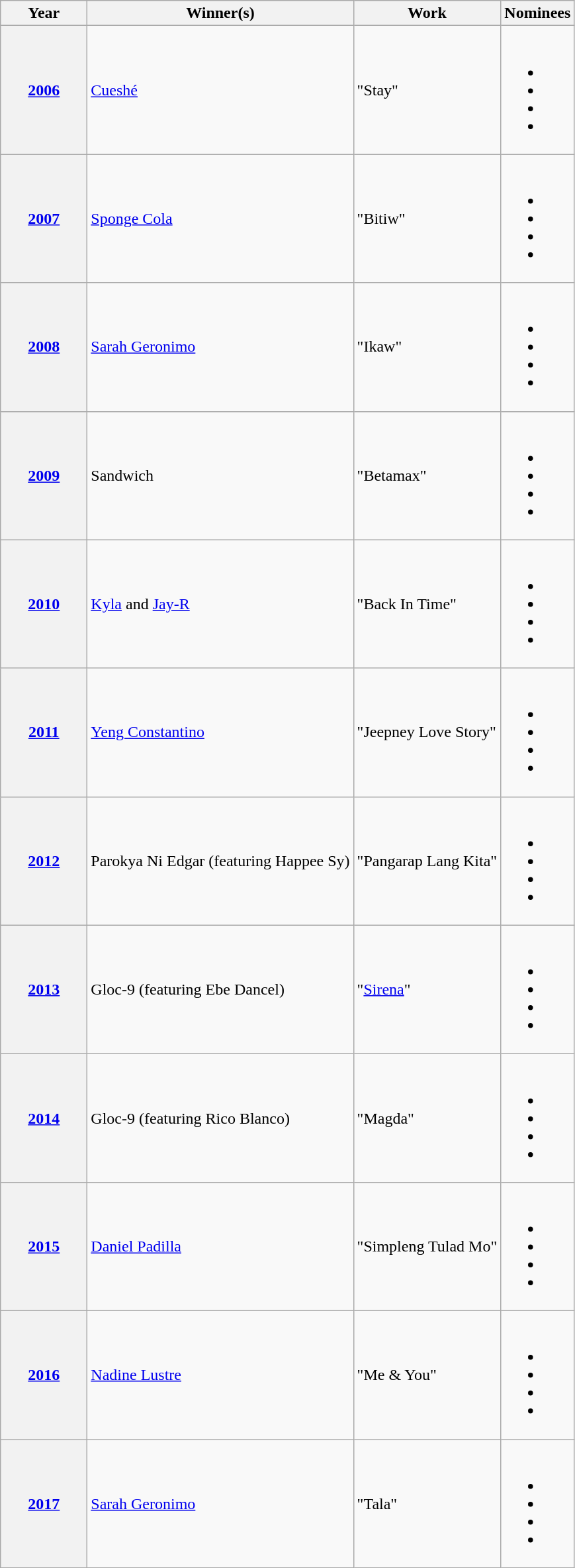<table class="wikitable sortable">
<tr>
<th scope="col" style="width:5em;">Year</th>
<th scope="col">Winner(s)</th>
<th scope="col">Work</th>
<th scope="col" class="unsortable">Nominees</th>
</tr>
<tr>
<th scope="row"><a href='#'>2006</a></th>
<td><a href='#'>Cueshé</a></td>
<td>"Stay"</td>
<td><br><ul><li></li><li></li><li></li><li></li></ul></td>
</tr>
<tr>
<th scope="row"><a href='#'>2007</a></th>
<td><a href='#'>Sponge Cola</a></td>
<td>"Bitiw"</td>
<td><br><ul><li></li><li></li><li></li><li></li></ul></td>
</tr>
<tr>
<th scope="row"><a href='#'>2008</a></th>
<td><a href='#'>Sarah Geronimo</a></td>
<td>"Ikaw"</td>
<td><br><ul><li></li><li></li><li></li><li></li></ul></td>
</tr>
<tr>
<th scope="row"><a href='#'>2009</a></th>
<td>Sandwich</td>
<td>"Betamax"</td>
<td><br><ul><li></li><li></li><li></li><li></li></ul></td>
</tr>
<tr>
<th scope="row"><a href='#'>2010</a></th>
<td><a href='#'>Kyla</a> and <a href='#'>Jay-R</a></td>
<td>"Back In Time"</td>
<td><br><ul><li></li><li></li><li></li><li></li></ul></td>
</tr>
<tr>
<th scope="row"><a href='#'>2011</a></th>
<td><a href='#'>Yeng Constantino</a></td>
<td>"Jeepney Love Story"</td>
<td><br><ul><li></li><li></li><li></li><li></li></ul></td>
</tr>
<tr>
<th scope="row"><a href='#'>2012</a></th>
<td>Parokya Ni Edgar (featuring Happee Sy)</td>
<td>"Pangarap Lang Kita"</td>
<td><br><ul><li></li><li></li><li></li><li></li></ul></td>
</tr>
<tr>
<th scope="row"><a href='#'>2013</a></th>
<td>Gloc-9 (featuring Ebe Dancel)</td>
<td>"<a href='#'>Sirena</a>"</td>
<td><br><ul><li></li><li></li><li></li><li></li></ul></td>
</tr>
<tr>
<th scope="row"><a href='#'>2014</a></th>
<td>Gloc-9 (featuring Rico Blanco)</td>
<td>"Magda"</td>
<td><br><ul><li></li><li></li><li></li><li></li></ul></td>
</tr>
<tr>
<th scope="row"><a href='#'>2015</a></th>
<td><a href='#'>Daniel Padilla</a></td>
<td>"Simpleng Tulad Mo"</td>
<td><br><ul><li></li><li></li><li></li><li></li></ul></td>
</tr>
<tr>
<th scope="row"><a href='#'>2016</a></th>
<td><a href='#'>Nadine Lustre</a></td>
<td>"Me & You"</td>
<td><br><ul><li></li><li></li><li></li><li></li></ul></td>
</tr>
<tr>
<th scope="row"><a href='#'>2017</a></th>
<td><a href='#'>Sarah Geronimo</a></td>
<td>"Tala"</td>
<td><br><ul><li></li><li></li><li></li><li></li></ul></td>
</tr>
</table>
